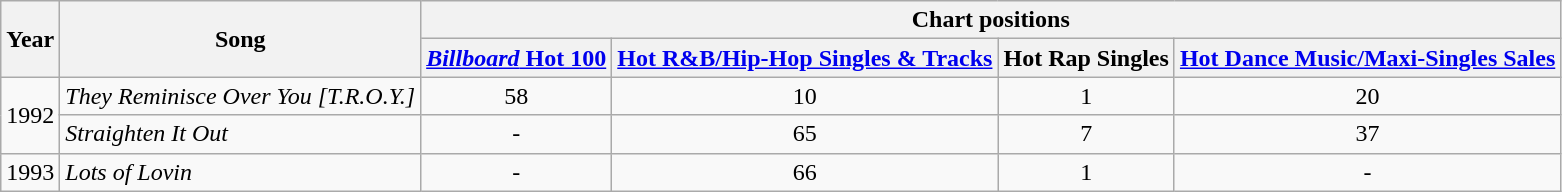<table class="wikitable">
<tr>
<th rowspan="2">Year</th>
<th rowspan="2">Song</th>
<th colspan="4">Chart positions</th>
</tr>
<tr>
<th><a href='#'><em>Billboard</em> Hot 100</a></th>
<th><a href='#'>Hot R&B/Hip-Hop Singles & Tracks</a></th>
<th>Hot Rap Singles</th>
<th><a href='#'>Hot Dance Music/Maxi-Singles Sales</a></th>
</tr>
<tr>
<td rowspan="2">1992</td>
<td><em>They Reminisce Over You [T.R.O.Y.]</em></td>
<td style="text-align:center;">58</td>
<td style="text-align:center;">10</td>
<td style="text-align:center;">1</td>
<td style="text-align:center;">20</td>
</tr>
<tr>
<td><em>Straighten It Out</em></td>
<td style="text-align:center;">-</td>
<td style="text-align:center;">65</td>
<td style="text-align:center;">7</td>
<td style="text-align:center;">37</td>
</tr>
<tr>
<td>1993</td>
<td><em>Lots of Lovin</em></td>
<td style="text-align:center;">-</td>
<td style="text-align:center;">66</td>
<td style="text-align:center;">1</td>
<td style="text-align:center;">-</td>
</tr>
</table>
